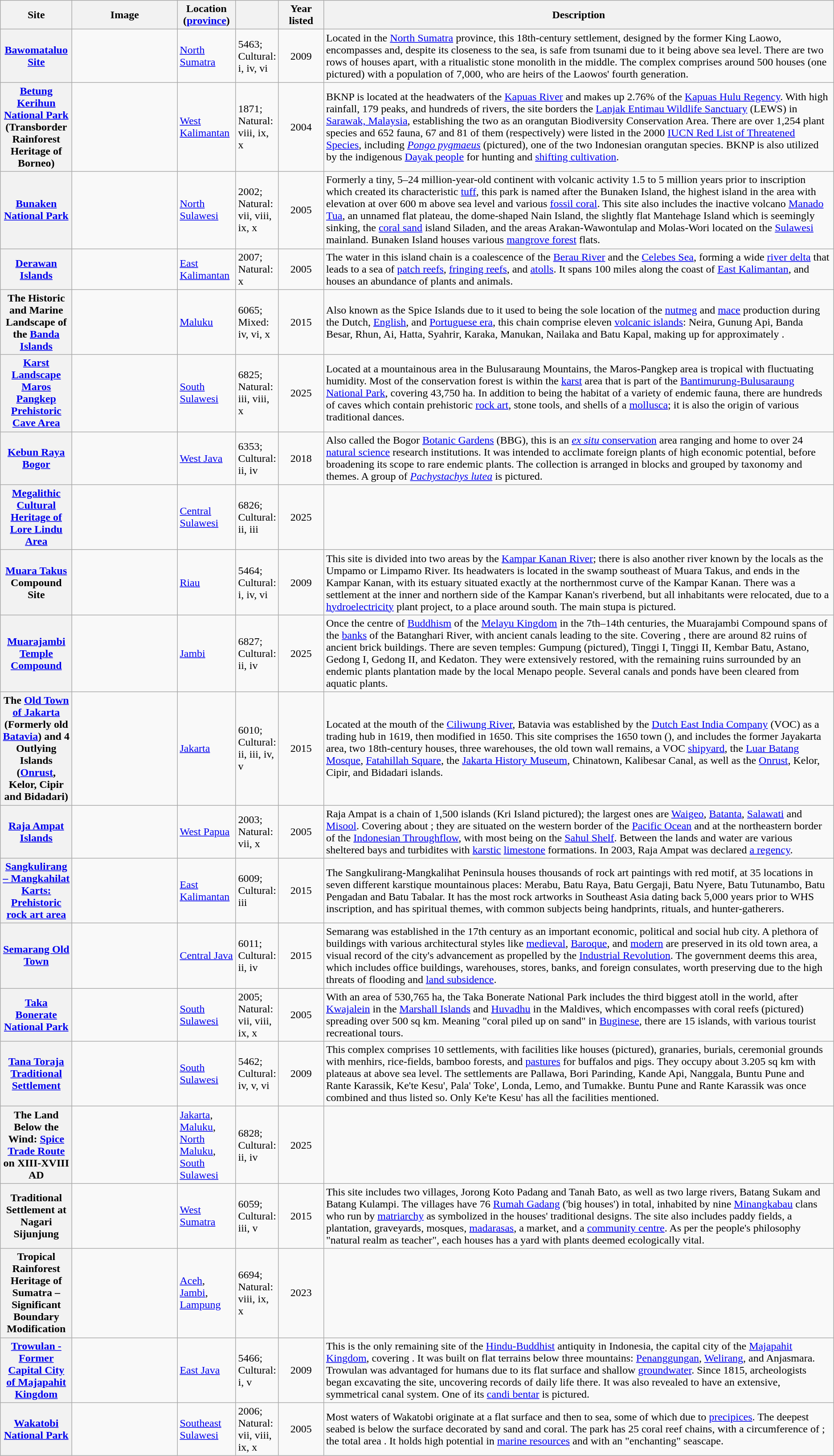<table class="wikitable sortable plainrowheaders">
<tr>
<th style="width:100px;" scope="col">Site</th>
<th class="unsortable" style="width:150px;" scope="col">Image</th>
<th style="width:80px;" scope="col">Location (<a href='#'>province</a>)</th>
<th style="width:50px;" scope="col"></th>
<th style="width:60px;" scope="col">Year listed</th>
<th scope="col" class="unsortable">Description</th>
</tr>
<tr>
<th scope="row"><a href='#'>Bawomataluo Site</a></th>
<td></td>
<td><a href='#'>North Sumatra</a></td>
<td>5463; Cultural:<br>i, iv, vi</td>
<td align="center">2009</td>
<td>Located in the <a href='#'>North Sumatra</a> province, this 18th-century settlement, designed by the former King Laowo, encompasses  and, despite its closeness to the sea, is safe from tsunami due to it being  above sea level. There are two rows of houses  apart, with a ritualistic stone monolith in the middle. The complex comprises around 500 houses (one pictured) with a population of 7,000, who are heirs of the Laowos' fourth generation.</td>
</tr>
<tr>
<th scope="row"><a href='#'>Betung Kerihun National Park</a> (Transborder Rainforest Heritage of Borneo)</th>
<td></td>
<td><a href='#'>West Kalimantan</a></td>
<td>1871; Natural:<br>viii, ix, x</td>
<td align="center">2004</td>
<td>BKNP is located at the headwaters of the <a href='#'>Kapuas River</a> and makes up 2.76% of the <a href='#'>Kapuas Hulu Regency</a>. With high rainfall, 179 peaks, and hundreds of rivers, the  site borders the <a href='#'>Lanjak Entimau Wildlife Sanctuary</a> (LEWS) in <a href='#'>Sarawak, Malaysia</a>, establishing the two as an orangutan Biodiversity Conservation Area. There are over 1,254 plant species and 652 fauna, 67 and 81 of them (respectively) were listed in the 2000 <a href='#'>IUCN Red List of Threatened Species</a>, including <em><a href='#'>Pongo pygmaeus</a></em> (pictured), one of the two Indonesian orangutan species. BKNP is also utilized by the indigenous <a href='#'>Dayak people</a> for hunting and <a href='#'>shifting cultivation</a>.</td>
</tr>
<tr>
<th scope="row"><a href='#'>Bunaken National Park</a></th>
<td></td>
<td><a href='#'>North Sulawesi</a></td>
<td>2002; Natural:<br>vii, viii, ix, x</td>
<td align="center">2005</td>
<td>Formerly a tiny, 5–24 million-year-old continent with volcanic activity 1.5 to 5 million years prior to inscription which created its characteristic <a href='#'>tuff</a>, this park is named after the Bunaken Island, the highest island in the area with elevation at over 600 m above sea level and various <a href='#'>fossil coral</a>. This site also includes the inactive volcano <a href='#'>Manado Tua</a>, an unnamed flat plateau, the dome-shaped Nain Island, the slightly flat Mantehage Island which is seemingly sinking, the <a href='#'>coral sand</a> island Siladen, and the areas Arakan-Wawontulap and Molas-Wori located on the <a href='#'>Sulawesi</a> mainland. Bunaken Island houses various <a href='#'>mangrove forest</a> flats.</td>
</tr>
<tr>
<th scope="row"><a href='#'>Derawan Islands</a></th>
<td></td>
<td><a href='#'>East Kalimantan</a></td>
<td>2007; Natural:<br>x</td>
<td align="center">2005</td>
<td>The water in this island chain is a coalescence of the <a href='#'>Berau River</a> and the <a href='#'>Celebes Sea</a>, forming a wide <a href='#'>river delta</a> that leads to a sea of <a href='#'>patch reefs</a>, <a href='#'>fringing reefs</a>, and <a href='#'>atolls</a>. It spans 100 miles along the coast of <a href='#'>East Kalimantan</a>, and houses an abundance of plants and animals.</td>
</tr>
<tr>
<th scope="row">The Historic and Marine Landscape of the <a href='#'>Banda Islands</a></th>
<td></td>
<td><a href='#'>Maluku</a></td>
<td>6065; Mixed:<br>iv, vi, x</td>
<td align="center">2015</td>
<td>Also known as the Spice Islands due to it used to being the sole location of the <a href='#'>nutmeg</a> and <a href='#'>mace</a> production during the Dutch, <a href='#'>English</a>, and <a href='#'>Portuguese era</a>, this chain comprise eleven <a href='#'>volcanic islands</a>: Neira, Gunung Api, Banda Besar, Rhun, Ai, Hatta, Syahrir, Karaka, Manukan, Nailaka and Batu Kapal, making up for approximately .</td>
</tr>
<tr>
<th scope="row"><a href='#'>Karst Landscape Maros Pangkep Prehistoric Cave Area</a></th>
<td></td>
<td><a href='#'>South Sulawesi</a></td>
<td>6825; Natural:<br>iii, viii, x</td>
<td align="center">2025</td>
<td>Located at a mountainous area in the Bulusaraung Mountains, the Maros-Pangkep area is tropical with fluctuating humidity. Most of the conservation forest is within the <a href='#'>karst</a> area that is part of the <a href='#'>Bantimurung-Bulusaraung National Park</a>, covering 43,750 ha. In addition to being the habitat of a variety of endemic fauna, there are hundreds of caves which contain prehistoric <a href='#'>rock art</a>, stone tools, and shells of a <a href='#'>mollusca</a>; it is also the origin of various traditional dances.</td>
</tr>
<tr>
<th scope="row"><a href='#'>Kebun Raya Bogor</a></th>
<td></td>
<td><a href='#'>West Java</a></td>
<td>6353; Cultural:<br>ii, iv</td>
<td align="center">2018</td>
<td>Also called the Bogor <a href='#'>Botanic Gardens</a> (BBG), this is an <a href='#'><em>ex situ</em> conservation</a> area ranging  and home to over 24 <a href='#'>natural science</a> research institutions. It was intended to acclimate foreign plants of high economic potential, before broadening its scope to rare endemic plants. The collection is arranged in blocks and grouped by taxonomy and themes. A group of <em><a href='#'>Pachystachys lutea</a></em> is pictured.</td>
</tr>
<tr>
<th scope="row"><a href='#'>Megalithic Cultural Heritage of Lore Lindu Area</a></th>
<td></td>
<td><a href='#'>Central Sulawesi</a></td>
<td>6826; Cultural:<br>ii, iii</td>
<td align="center">2025</td>
<td></td>
</tr>
<tr>
<th scope="row"><a href='#'>Muara Takus</a> Compound Site</th>
<td></td>
<td><a href='#'>Riau</a></td>
<td>5464; Cultural:<br>i, iv, vi</td>
<td align="center">2009</td>
<td>This site is divided into two areas by the <a href='#'>Kampar Kanan River</a>; there is also another river known by the locals as the Umpamo or Limpamo River. Its headwaters is located in the swamp southeast of Muara Takus, and ends in the Kampar Kanan, with its estuary situated exactly at the northernmost curve of the Kampar Kanan. There was a settlement at the inner and northern side of the Kampar Kanan's riverbend, but all inhabitants were relocated, due to a <a href='#'>hydroelectricity</a> plant project, to a place around  south. The main stupa is pictured.</td>
</tr>
<tr>
<th scope="row"><a href='#'>Muarajambi Temple Compound</a></th>
<td></td>
<td><a href='#'>Jambi</a></td>
<td>6827; Cultural:<br>ii, iv</td>
<td align="center">2025</td>
<td>Once the centre of <a href='#'>Buddhism</a> of the <a href='#'>Melayu Kingdom</a> in the 7th–14th centuries, the Muarajambi Compound spans  of the <a href='#'>banks</a> of the Batanghari River, with ancient canals leading to the site. Covering , there are around 82 ruins of ancient brick buildings. There are seven temples: Gumpung (pictured), Tinggi I, Tinggi II, Kembar Batu, Astano, Gedong I, Gedong II, and Kedaton. They were extensively restored, with the remaining ruins surrounded by an endemic plants plantation made by the local Menapo people. Several canals and ponds have been cleared from aquatic plants.</td>
</tr>
<tr>
<th scope="row">The <a href='#'>Old Town of Jakarta</a> (Formerly old <a href='#'>Batavia</a>) and 4 Outlying Islands (<a href='#'>Onrust</a>, Kelor, Cipir and Bidadari)</th>
<td></td>
<td><a href='#'>Jakarta</a></td>
<td>6010; Cultural:<br>ii, iii, iv, v</td>
<td align="center">2015</td>
<td>Located at the mouth of the <a href='#'>Ciliwung River</a>, Batavia was established by the <a href='#'>Dutch East India Company</a> (VOC) as a trading hub in 1619, then modified in 1650. This site comprises the 1650 town (), and includes the former Jayakarta area, two 18th-century houses, three warehouses, the old town wall remains, a VOC <a href='#'>shipyard</a>, the <a href='#'>Luar Batang Mosque</a>, <a href='#'>Fatahillah Square</a>, the <a href='#'>Jakarta History Museum</a>, Chinatown, Kalibesar Canal, as well as the <a href='#'>Onrust</a>, Kelor, Cipir, and Bidadari islands.</td>
</tr>
<tr>
<th scope="row"><a href='#'>Raja Ampat Islands</a></th>
<td></td>
<td><a href='#'>West Papua</a></td>
<td>2003; Natural:<br>vii, x</td>
<td align="center">2005</td>
<td>Raja Ampat is a chain of 1,500 islands (Kri Island pictured); the largest ones are <a href='#'>Waigeo</a>, <a href='#'>Batanta</a>, <a href='#'>Salawati</a> and <a href='#'>Misool</a>. Covering about ; they are situated on the western border of the <a href='#'>Pacific Ocean</a> and at the northeastern border of the <a href='#'>Indonesian Throughflow</a>, with most being on the <a href='#'>Sahul Shelf</a>. Between the lands and water are various sheltered bays and turbidites with <a href='#'>karstic</a> <a href='#'>limestone</a> formations. In 2003, Raja Ampat was declared <a href='#'>a regency</a>.</td>
</tr>
<tr>
<th scope="row"><a href='#'>Sangkulirang – Mangkahilat Karts: Prehistoric rock art area</a></th>
<td></td>
<td><a href='#'>East Kalimantan</a></td>
<td>6009; Cultural:<br>iii</td>
<td align="center">2015</td>
<td>The Sangkulirang-Mangkalihat Peninsula houses thousands of rock art paintings with red motif, at 35 locations in seven different karstique mountainous places: Merabu, Batu Raya, Batu Gergaji, Batu Nyere, Batu Tutunambo, Batu Pengadan and Batu Tabalar. It has the most rock artworks in Southeast Asia dating back 5,000 years prior to WHS inscription, and has spiritual themes, with common subjects being handprints, rituals, and hunter-gatherers.</td>
</tr>
<tr>
<th scope="row"><a href='#'>Semarang Old Town</a></th>
<td></td>
<td><a href='#'>Central Java</a></td>
<td>6011; Cultural:<br>ii, iv</td>
<td align="center">2015</td>
<td>Semarang was established in the 17th century as an important economic, political and social hub city. A plethora of buildings with various architectural styles like <a href='#'>medieval</a>, <a href='#'>Baroque</a>, and <a href='#'>modern</a> are preserved in its old town area, a visual record of the city's advancement as propelled by the <a href='#'>Industrial Revolution</a>. The government deems this area, which includes office buildings, warehouses, stores, banks, and foreign consulates, worth preserving due to the high threats of flooding and <a href='#'>land subsidence</a>.</td>
</tr>
<tr>
<th scope="row"><a href='#'>Taka Bonerate National Park</a></th>
<td></td>
<td><a href='#'>South Sulawesi</a></td>
<td>2005; Natural:<br>vii, viii, ix, x</td>
<td align="center">2005</td>
<td>With an area of 530,765 ha, the Taka Bonerate National Park includes the third biggest atoll in the world, after <a href='#'>Kwajalein</a> in the <a href='#'>Marshall Islands</a> and <a href='#'>Huvadhu</a> in the Maldives, which encompasses  with coral reefs (pictured) spreading over 500 sq km. Meaning "coral piled up on sand" in <a href='#'>Buginese</a>, there are 15 islands, with various tourist recreational tours.</td>
</tr>
<tr>
<th scope="row"><a href='#'>Tana Toraja Traditional Settlement</a></th>
<td></td>
<td><a href='#'>South Sulawesi</a></td>
<td>5462; Cultural:<br>iv, v, vi</td>
<td align="center">2009</td>
<td>This complex comprises 10 settlements, with facilities like houses (pictured), granaries, burials, ceremonial grounds with menhirs, rice-fields, bamboo forests, and <a href='#'>pastures</a> for buffalos and pigs. They occupy about 3.205 sq km with plateaus at  above sea level. The settlements are Pallawa, Bori Parinding, Kande Api, Nanggala, Buntu Pune and Rante Karassik, Ke'te Kesu', Pala' Toke', Londa, Lemo, and Tumakke. Buntu Pune and Rante Karassik was once combined and thus listed so. Only Ke'te Kesu' has all the facilities mentioned.</td>
</tr>
<tr>
<th scope="row">The Land Below the Wind: <a href='#'>Spice Trade Route</a> on XIII-XVIII AD</th>
<td></td>
<td><a href='#'>Jakarta</a>, <a href='#'>Maluku</a>, <a href='#'>North Maluku</a>, <a href='#'>South Sulawesi</a></td>
<td>6828; Cultural:<br>ii, iv</td>
<td align="center">2025</td>
<td></td>
</tr>
<tr>
<th scope="row">Traditional Settlement at Nagari Sijunjung</th>
<td></td>
<td><a href='#'>West Sumatra</a></td>
<td>6059; Cultural:<br>iii, v</td>
<td align="center">2015</td>
<td>This site includes two villages, Jorong Koto Padang and Tanah Bato, as well as two large rivers, Batang Sukam and Batang Kulampi. The villages have 76 <a href='#'>Rumah Gadang</a> ('big houses') in total, inhabited by nine <a href='#'>Minangkabau</a> clans who run by <a href='#'>matriarchy</a> as symbolized in the houses' traditional designs. The site also includes paddy fields, a plantation, graveyards, mosques, <a href='#'>madarasas</a>, a market, and a <a href='#'>community centre</a>. As per the people's philosophy "natural realm as teacher", each houses has a yard with plants deemed ecologically vital.</td>
</tr>
<tr>
<th scope="row">Tropical Rainforest Heritage of Sumatra – Significant Boundary Modification</th>
<td></td>
<td><a href='#'>Aceh</a>, <a href='#'>Jambi</a>, <a href='#'>Lampung</a></td>
<td>6694; Natural:<br>viii, ix, x</td>
<td align="center">2023</td>
<td></td>
</tr>
<tr>
<th scope="row"><a href='#'>Trowulan - Former Capital City of Majapahit Kingdom</a></th>
<td></td>
<td><a href='#'>East Java</a></td>
<td>5466; Cultural:<br>i, v</td>
<td align="center">2009</td>
<td>This is the only remaining site of the <a href='#'>Hindu-Buddhist</a> antiquity in Indonesia, the capital city of the <a href='#'>Majapahit Kingdom</a>, covering . It was built on flat terrains below three mountains: <a href='#'>Penanggungan</a>, <a href='#'>Welirang</a>, and Anjasmara. Trowulan was advantaged for humans due to its flat surface and shallow <a href='#'>groundwater</a>. Since 1815, archeologists began excavating the site, uncovering records of daily life there. It was also revealed to have an extensive, symmetrical canal system. One of its <a href='#'>candi bentar</a> is pictured.</td>
</tr>
<tr>
<th scope="row"><a href='#'>Wakatobi National Park</a></th>
<td></td>
<td><a href='#'>Southeast Sulawesi</a></td>
<td>2006; Natural:<br>vii, viii, ix, x</td>
<td align="center">2005</td>
<td>Most waters of Wakatobi originate at a flat surface and then to sea, some of which due to <a href='#'>precipices</a>. The deepest seabed is  below the surface decorated by sand and coral. The park has 25 coral reef chains, with a circumference of ; the total area . It holds high potential in <a href='#'>marine resources</a> and with an "enchanting" seascape.</td>
</tr>
</table>
